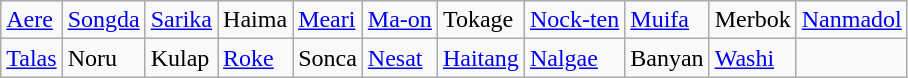<table class="wikitable">
<tr>
<td><a href='#'>Aere</a></td>
<td><a href='#'>Songda</a></td>
<td><a href='#'>Sarika</a></td>
<td>Haima</td>
<td><a href='#'>Meari</a></td>
<td><a href='#'>Ma-on</a></td>
<td>Tokage</td>
<td><a href='#'>Nock-ten</a></td>
<td><a href='#'>Muifa</a></td>
<td>Merbok</td>
<td><a href='#'>Nanmadol</a></td>
</tr>
<tr>
<td><a href='#'>Talas</a></td>
<td>Noru</td>
<td>Kulap</td>
<td><a href='#'>Roke</a></td>
<td>Sonca</td>
<td><a href='#'>Nesat</a></td>
<td><a href='#'>Haitang</a></td>
<td><a href='#'>Nalgae</a></td>
<td>Banyan</td>
<td><a href='#'>Washi</a></td>
</tr>
</table>
